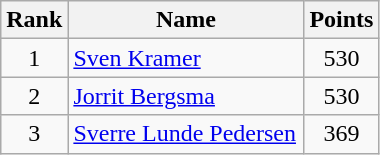<table class="wikitable" border="1">
<tr>
<th width=30>Rank</th>
<th width=150>Name</th>
<th width=25>Points</th>
</tr>
<tr align="center">
<td>1</td>
<td align="left"> <a href='#'>Sven Kramer</a></td>
<td>530</td>
</tr>
<tr align="center">
<td>2</td>
<td align="left"> <a href='#'>Jorrit Bergsma</a></td>
<td>530</td>
</tr>
<tr align="center">
<td>3</td>
<td align="left"> <a href='#'>Sverre Lunde Pedersen</a></td>
<td>369</td>
</tr>
</table>
